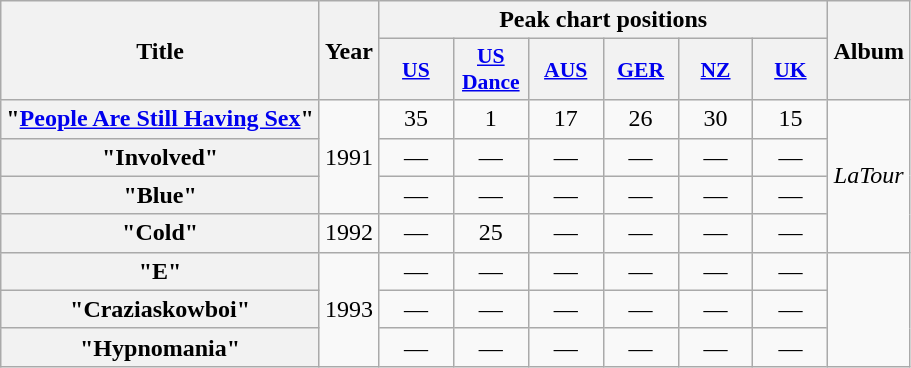<table class="wikitable plainrowheaders" style="text-align:center;">
<tr>
<th scope="col" rowspan="2">Title</th>
<th scope="col" rowspan="2">Year</th>
<th scope="col" colspan="6">Peak chart positions</th>
<th scope="col" rowspan="2">Album</th>
</tr>
<tr>
<th scope="col" style="width:3em;font-size:90%;"><a href='#'>US</a></th>
<th scope="col" style="width:3em;font-size:90%;"><a href='#'>US<br>Dance</a></th>
<th scope="col" style="width:3em;font-size:90%;"><a href='#'>AUS</a><br></th>
<th scope="col" style="width:3em;font-size:90%;"><a href='#'>GER</a></th>
<th scope="col" style="width:3em;font-size:90%;"><a href='#'>NZ</a></th>
<th scope="col" style="width:3em;font-size:90%;"><a href='#'>UK</a><br></th>
</tr>
<tr>
<th scope="row">"<a href='#'>People Are Still Having Sex</a>"</th>
<td rowspan="3">1991</td>
<td>35</td>
<td>1</td>
<td>17</td>
<td>26</td>
<td>30</td>
<td>15</td>
<td rowspan="4"><em>LaTour</em></td>
</tr>
<tr>
<th scope="row">"Involved"</th>
<td>—</td>
<td>—</td>
<td>—</td>
<td>—</td>
<td>—</td>
<td>—</td>
</tr>
<tr>
<th scope="row">"Blue"</th>
<td>—</td>
<td>—</td>
<td>—</td>
<td>—</td>
<td>—</td>
<td>—</td>
</tr>
<tr>
<th scope="row">"Cold"</th>
<td>1992</td>
<td>—</td>
<td>25</td>
<td>—</td>
<td>—</td>
<td>—</td>
<td>—</td>
</tr>
<tr>
<th scope="row">"E"</th>
<td rowspan="3">1993</td>
<td>—</td>
<td>—</td>
<td>—</td>
<td>—</td>
<td>—</td>
<td>—</td>
<td rowspan="3"></td>
</tr>
<tr>
<th scope="row">"Craziaskowboi"</th>
<td>—</td>
<td>—</td>
<td>—</td>
<td>—</td>
<td>—</td>
<td>—</td>
</tr>
<tr>
<th scope="row">"Hypnomania"</th>
<td>—</td>
<td>—</td>
<td>—</td>
<td>—</td>
<td>—</td>
<td>—</td>
</tr>
</table>
